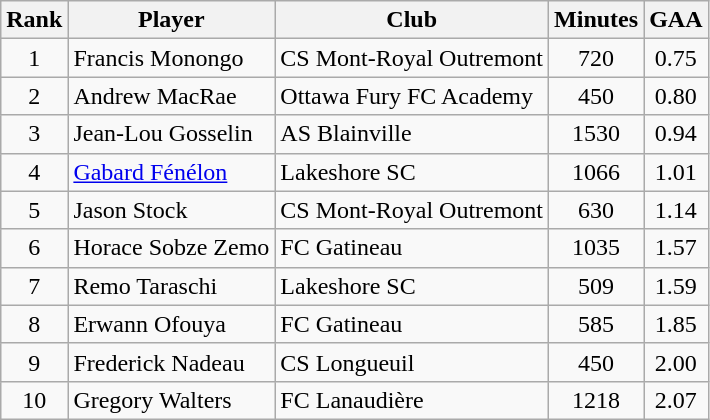<table class="wikitable">
<tr>
<th>Rank</th>
<th>Player</th>
<th>Club</th>
<th>Minutes</th>
<th>GAA</th>
</tr>
<tr>
<td align=center>1</td>
<td> Francis Monongo</td>
<td>CS Mont-Royal Outremont</td>
<td align=center>720</td>
<td align=center>0.75</td>
</tr>
<tr>
<td align=center>2</td>
<td> Andrew MacRae</td>
<td>Ottawa Fury FC Academy</td>
<td align=center>450</td>
<td align=center>0.80</td>
</tr>
<tr>
<td align=center>3</td>
<td> Jean-Lou Gosselin</td>
<td>AS Blainville</td>
<td align=center>1530</td>
<td align=center>0.94</td>
</tr>
<tr>
<td align=center>4</td>
<td> <a href='#'>Gabard Fénélon</a></td>
<td>Lakeshore SC</td>
<td align=center>1066</td>
<td align=center>1.01</td>
</tr>
<tr>
<td align=center>5</td>
<td> Jason Stock</td>
<td>CS Mont-Royal Outremont</td>
<td align=center>630</td>
<td align=center>1.14</td>
</tr>
<tr>
<td align=center>6</td>
<td> Horace Sobze Zemo</td>
<td>FC Gatineau</td>
<td align=center>1035</td>
<td align=center>1.57</td>
</tr>
<tr>
<td align=center>7</td>
<td> Remo Taraschi</td>
<td>Lakeshore SC</td>
<td align=center>509</td>
<td align=center>1.59</td>
</tr>
<tr>
<td align=center>8</td>
<td> Erwann Ofouya</td>
<td>FC Gatineau</td>
<td align=center>585</td>
<td align=center>1.85</td>
</tr>
<tr>
<td align=center>9</td>
<td> Frederick Nadeau</td>
<td>CS Longueuil</td>
<td align=center>450</td>
<td align=center>2.00</td>
</tr>
<tr>
<td align=center>10</td>
<td> Gregory Walters</td>
<td>FC Lanaudière</td>
<td align=center>1218</td>
<td align=center>2.07</td>
</tr>
</table>
